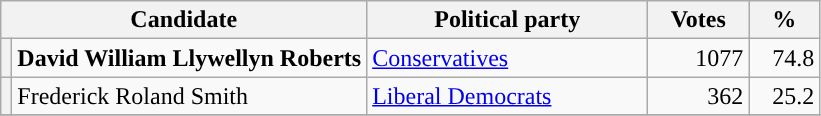<table class="wikitable">
<tr>
<th valign=top colspan="2" style="width: 180px">Candidate</th>
<th valign=top style="width: 180px">Political party</th>
<th valign=top style="width: 60px">Votes</th>
<th valign=top style="width: 40px">%</th>
</tr>
<tr>
<th style="background-color: "></th>
<td><strong>David William Llywellyn Roberts</strong></td>
<td><a href='#'>Conservatives</a></td>
<td align="right">1077</td>
<td align="right">74.8</td>
</tr>
<tr>
<th style="background-color: "></th>
<td>Frederick Roland Smith</td>
<td><a href='#'>Liberal Democrats</a></td>
<td align="right">362</td>
<td align="right">25.2</td>
</tr>
<tr>
</tr>
</table>
